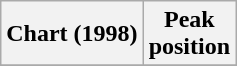<table class="wikitable plainrowheaders" style="text-align:center">
<tr>
<th scope="col">Chart (1998)</th>
<th scope="col">Peak<br>position</th>
</tr>
<tr>
</tr>
</table>
